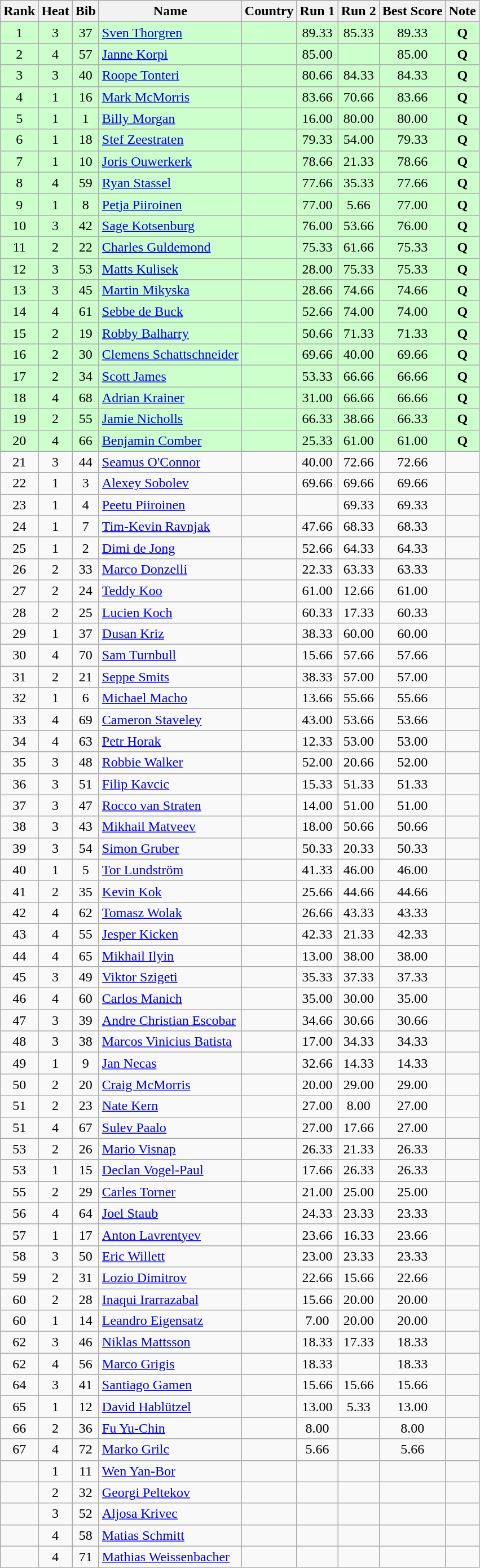<table class="wikitable sortable" style="text-align:center">
<tr>
<th>Rank</th>
<th>Heat</th>
<th>Bib</th>
<th>Name</th>
<th>Country</th>
<th>Run 1</th>
<th>Run 2</th>
<th>Best Score</th>
<th>Note</th>
</tr>
<tr bgcolor="#ccffcc">
<td>1</td>
<td>3</td>
<td>37</td>
<td align=left><a href='#'>Sven Thorgren</a></td>
<td align=left></td>
<td>89.33</td>
<td>85.33</td>
<td>89.33</td>
<td><strong>Q</strong></td>
</tr>
<tr bgcolor="#ccffcc">
<td>2</td>
<td>4</td>
<td>57</td>
<td align=left><a href='#'>Janne Korpi</a></td>
<td align=left></td>
<td>85.00</td>
<td></td>
<td>85.00</td>
<td><strong>Q</strong></td>
</tr>
<tr bgcolor="#ccffcc">
<td>3</td>
<td>3</td>
<td>40</td>
<td align=left><a href='#'>Roope Tonteri</a></td>
<td align=left></td>
<td>80.66</td>
<td>84.33</td>
<td>84.33</td>
<td><strong>Q</strong></td>
</tr>
<tr bgcolor="#ccffcc">
<td>4</td>
<td>1</td>
<td>16</td>
<td align=left><a href='#'>Mark McMorris</a></td>
<td align=left></td>
<td>83.66</td>
<td>70.66</td>
<td>83.66</td>
<td><strong>Q</strong></td>
</tr>
<tr bgcolor="#ccffcc">
<td>5</td>
<td>1</td>
<td>1</td>
<td align=left><a href='#'>Billy Morgan</a></td>
<td align=left></td>
<td>16.00</td>
<td>80.00</td>
<td>80.00</td>
<td><strong>Q</strong></td>
</tr>
<tr bgcolor="#ccffcc">
<td>6</td>
<td>1</td>
<td>18</td>
<td align=left><a href='#'>Stef Zeestraten</a></td>
<td align=left></td>
<td>79.33</td>
<td>54.00</td>
<td>79.33</td>
<td><strong>Q</strong></td>
</tr>
<tr bgcolor="#ccffcc">
<td>7</td>
<td>1</td>
<td>10</td>
<td align=left><a href='#'>Joris Ouwerkerk</a></td>
<td align=left></td>
<td>78.66</td>
<td>21.33</td>
<td>78.66</td>
<td><strong>Q</strong></td>
</tr>
<tr bgcolor="#ccffcc">
<td>8</td>
<td>4</td>
<td>59</td>
<td align=left><a href='#'>Ryan Stassel</a></td>
<td align=left></td>
<td>77.66</td>
<td>35.33</td>
<td>77.66</td>
<td><strong>Q</strong></td>
</tr>
<tr bgcolor="#ccffcc">
<td>9</td>
<td>1</td>
<td>8</td>
<td align=left><a href='#'>Petja Piiroinen</a></td>
<td align=left></td>
<td>77.00</td>
<td>5.66</td>
<td>77.00</td>
<td><strong>Q</strong></td>
</tr>
<tr bgcolor="#ccffcc">
<td>10</td>
<td>3</td>
<td>42</td>
<td align=left><a href='#'>Sage Kotsenburg</a></td>
<td align=left></td>
<td>76.00</td>
<td>53.66</td>
<td>76.00</td>
<td><strong>Q</strong></td>
</tr>
<tr bgcolor="#ccffcc">
<td>11</td>
<td>2</td>
<td>22</td>
<td align=left><a href='#'>Charles Guldemond</a></td>
<td align=left></td>
<td>75.33</td>
<td>61.66</td>
<td>75.33</td>
<td><strong>Q</strong></td>
</tr>
<tr bgcolor="#ccffcc">
<td>12</td>
<td>3</td>
<td>53</td>
<td align=left><a href='#'>Matts Kulisek</a></td>
<td align=left></td>
<td>28.00</td>
<td>75.33</td>
<td>75.33</td>
<td><strong>Q</strong></td>
</tr>
<tr bgcolor="#ccffcc">
<td>13</td>
<td>3</td>
<td>45</td>
<td align=left><a href='#'>Martin Mikyska</a></td>
<td align=left></td>
<td>28.66</td>
<td>74.66</td>
<td>74.66</td>
<td><strong>Q</strong></td>
</tr>
<tr bgcolor="#ccffcc">
<td>14</td>
<td>4</td>
<td>61</td>
<td align=left><a href='#'>Sebbe de Buck</a></td>
<td align=left></td>
<td>52.66</td>
<td>74.00</td>
<td>74.00</td>
<td><strong>Q</strong></td>
</tr>
<tr bgcolor="#ccffcc">
<td>15</td>
<td>2</td>
<td>19</td>
<td align=left><a href='#'>Robby Balharry</a></td>
<td align=left></td>
<td>50.66</td>
<td>71.33</td>
<td>71.33</td>
<td><strong>Q</strong></td>
</tr>
<tr bgcolor="#ccffcc">
<td>16</td>
<td>2</td>
<td>30</td>
<td align=left><a href='#'>Clemens Schattschneider</a></td>
<td align=left></td>
<td>69.66</td>
<td>40.00</td>
<td>69.66</td>
<td><strong>Q</strong></td>
</tr>
<tr bgcolor="#ccffcc">
<td>17</td>
<td>2</td>
<td>34</td>
<td align=left><a href='#'>Scott James</a></td>
<td align=left></td>
<td>53.33</td>
<td>66.66</td>
<td>66.66</td>
<td><strong>Q</strong></td>
</tr>
<tr bgcolor="#ccffcc">
<td>18</td>
<td>4</td>
<td>68</td>
<td align=left><a href='#'>Adrian Krainer</a></td>
<td align=left></td>
<td>31.00</td>
<td>66.66</td>
<td>66.66</td>
<td><strong>Q</strong></td>
</tr>
<tr bgcolor="#ccffcc">
<td>19</td>
<td>2</td>
<td>55</td>
<td align=left><a href='#'>Jamie Nicholls</a></td>
<td align=left></td>
<td>66.33</td>
<td>38.66</td>
<td>66.33</td>
<td><strong>Q</strong></td>
</tr>
<tr bgcolor="#ccffcc">
<td>20</td>
<td>4</td>
<td>66</td>
<td align=left><a href='#'>Benjamin Comber</a></td>
<td align=left></td>
<td>25.33</td>
<td>61.00</td>
<td>61.00</td>
<td><strong>Q</strong></td>
</tr>
<tr>
<td>21</td>
<td>3</td>
<td>44</td>
<td align=left><a href='#'>Seamus O'Connor</a></td>
<td align=left></td>
<td>40.00</td>
<td>72.66</td>
<td>72.66</td>
<td></td>
</tr>
<tr>
<td>22</td>
<td>1</td>
<td>3</td>
<td align=left><a href='#'>Alexey Sobolev</a></td>
<td align=left></td>
<td>69.66</td>
<td>69.66</td>
<td>69.66</td>
<td></td>
</tr>
<tr>
<td>23</td>
<td>1</td>
<td>4</td>
<td align=left><a href='#'>Peetu Piiroinen</a></td>
<td align=left></td>
<td></td>
<td>69.33</td>
<td>69.33</td>
<td></td>
</tr>
<tr>
<td>24</td>
<td>1</td>
<td>7</td>
<td align=left><a href='#'>Tim-Kevin Ravnjak</a></td>
<td align=left></td>
<td>47.66</td>
<td>68.33</td>
<td>68.33</td>
<td></td>
</tr>
<tr>
<td>25</td>
<td>1</td>
<td>2</td>
<td align=left><a href='#'>Dimi de Jong</a></td>
<td align=left></td>
<td>52.66</td>
<td>64.33</td>
<td>64.33</td>
<td></td>
</tr>
<tr>
<td>26</td>
<td>2</td>
<td>33</td>
<td align=left><a href='#'>Marco Donzelli</a></td>
<td align=left></td>
<td>22.33</td>
<td>63.33</td>
<td>63.33</td>
<td></td>
</tr>
<tr>
<td>27</td>
<td>2</td>
<td>24</td>
<td align=left><a href='#'>Teddy Koo</a></td>
<td align=left></td>
<td>61.00</td>
<td>12.66</td>
<td>61.00</td>
<td></td>
</tr>
<tr>
<td>28</td>
<td>2</td>
<td>25</td>
<td align=left><a href='#'>Lucien Koch</a></td>
<td align=left></td>
<td>60.33</td>
<td>17.33</td>
<td>60.33</td>
<td></td>
</tr>
<tr>
<td>29</td>
<td>1</td>
<td>37</td>
<td align=left><a href='#'>Dusan Kriz</a></td>
<td align=left></td>
<td>38.33</td>
<td>60.00</td>
<td>60.00</td>
<td></td>
</tr>
<tr>
<td>30</td>
<td>4</td>
<td>70</td>
<td align=left><a href='#'>Sam Turnbull</a></td>
<td align=left></td>
<td>15.66</td>
<td>57.66</td>
<td>57.66</td>
<td></td>
</tr>
<tr>
<td>31</td>
<td>2</td>
<td>21</td>
<td align=left><a href='#'>Seppe Smits</a></td>
<td align=left></td>
<td>38.33</td>
<td>57.00</td>
<td>57.00</td>
<td></td>
</tr>
<tr>
<td>32</td>
<td>1</td>
<td>6</td>
<td align=left><a href='#'>Michael Macho</a></td>
<td align=left></td>
<td>13.66</td>
<td>55.66</td>
<td>55.66</td>
<td></td>
</tr>
<tr>
<td>33</td>
<td>4</td>
<td>69</td>
<td align=left><a href='#'>Cameron Staveley</a></td>
<td align=left></td>
<td>43.00</td>
<td>53.66</td>
<td>53.66</td>
<td></td>
</tr>
<tr>
<td>34</td>
<td>4</td>
<td>63</td>
<td align=left><a href='#'>Petr Horak</a></td>
<td align=left></td>
<td>12.33</td>
<td>53.00</td>
<td>53.00</td>
<td></td>
</tr>
<tr>
<td>35</td>
<td>3</td>
<td>48</td>
<td align=left><a href='#'>Robbie Walker</a></td>
<td align=left></td>
<td>52.00</td>
<td>20.66</td>
<td>52.00</td>
<td></td>
</tr>
<tr>
<td>36</td>
<td>3</td>
<td>51</td>
<td align=left><a href='#'>Filip Kavcic</a></td>
<td align=left></td>
<td>15.33</td>
<td>51.33</td>
<td>51.33</td>
<td></td>
</tr>
<tr>
<td>37</td>
<td>3</td>
<td>47</td>
<td align=left><a href='#'>Rocco van Straten</a></td>
<td align=left></td>
<td>14.00</td>
<td>51.00</td>
<td>51.00</td>
<td></td>
</tr>
<tr>
<td>38</td>
<td>3</td>
<td>43</td>
<td align=left><a href='#'>Mikhail Matveev</a></td>
<td align=left></td>
<td>18.00</td>
<td>50.66</td>
<td>50.66</td>
<td></td>
</tr>
<tr>
<td>39</td>
<td>3</td>
<td>54</td>
<td align=left><a href='#'>Simon Gruber</a></td>
<td align=left></td>
<td>50.33</td>
<td>20.33</td>
<td>50.33</td>
<td></td>
</tr>
<tr>
<td>40</td>
<td>1</td>
<td>5</td>
<td align=left><a href='#'>Tor Lundström</a></td>
<td align=left></td>
<td>41.33</td>
<td>46.00</td>
<td>46.00</td>
<td></td>
</tr>
<tr>
<td>41</td>
<td>2</td>
<td>35</td>
<td align=left><a href='#'>Kevin Kok</a></td>
<td align=left></td>
<td>25.66</td>
<td>44.66</td>
<td>44.66</td>
<td></td>
</tr>
<tr>
<td>42</td>
<td>4</td>
<td>62</td>
<td align=left><a href='#'>Tomasz Wolak</a></td>
<td align=left></td>
<td>26.66</td>
<td>43.33</td>
<td>43.33</td>
<td></td>
</tr>
<tr>
<td>43</td>
<td>4</td>
<td>55</td>
<td align=left><a href='#'>Jesper Kicken</a></td>
<td align=left></td>
<td>42.33</td>
<td>21.33</td>
<td>42.33</td>
<td></td>
</tr>
<tr>
<td>44</td>
<td>4</td>
<td>65</td>
<td align=left><a href='#'>Mikhail Ilyin</a></td>
<td align=left></td>
<td>13.00</td>
<td>38.00</td>
<td>38.00</td>
<td></td>
</tr>
<tr>
<td>45</td>
<td>3</td>
<td>49</td>
<td align=left><a href='#'>Viktor Szigeti</a></td>
<td align=left></td>
<td>35.33</td>
<td>37.33</td>
<td>37.33</td>
<td></td>
</tr>
<tr>
<td>46</td>
<td>4</td>
<td>60</td>
<td align=left><a href='#'>Carlos Manich</a></td>
<td align=left></td>
<td>35.00</td>
<td>30.00</td>
<td>35.00</td>
<td></td>
</tr>
<tr>
<td>47</td>
<td>3</td>
<td>39</td>
<td align=left><a href='#'>Andre Christian Escobar</a></td>
<td align=left></td>
<td>34.66</td>
<td>30.66</td>
<td>30.66</td>
<td></td>
</tr>
<tr>
<td>48</td>
<td>3</td>
<td>38</td>
<td align=left><a href='#'>Marcos Vinicius Batista</a></td>
<td align=left></td>
<td>17.00</td>
<td>34.33</td>
<td>34.33</td>
<td></td>
</tr>
<tr>
<td>49</td>
<td>1</td>
<td>9</td>
<td align=left><a href='#'>Jan Necas</a></td>
<td align=left></td>
<td>32.66</td>
<td>14.33</td>
<td>14.33</td>
<td></td>
</tr>
<tr>
<td>50</td>
<td>2</td>
<td>20</td>
<td align=left><a href='#'>Craig McMorris</a></td>
<td align=left></td>
<td>20.00</td>
<td>29.00</td>
<td>29.00</td>
<td></td>
</tr>
<tr>
<td>51</td>
<td>2</td>
<td>23</td>
<td align=left><a href='#'>Nate Kern</a></td>
<td align=left></td>
<td>27.00</td>
<td>8.00</td>
<td>27.00</td>
<td></td>
</tr>
<tr>
<td>51</td>
<td>4</td>
<td>67</td>
<td align=left><a href='#'>Sulev Paalo</a></td>
<td align=left></td>
<td>27.00</td>
<td>17.66</td>
<td>27.00</td>
<td></td>
</tr>
<tr>
<td>53</td>
<td>2</td>
<td>26</td>
<td align=left><a href='#'>Mario Visnap</a></td>
<td align=left></td>
<td>26.33</td>
<td>21.33</td>
<td>26.33</td>
<td></td>
</tr>
<tr>
<td>53</td>
<td>1</td>
<td>15</td>
<td align=left><a href='#'>Declan Vogel-Paul</a></td>
<td align=left></td>
<td>17.66</td>
<td>26.33</td>
<td>26.33</td>
<td></td>
</tr>
<tr>
<td>55</td>
<td>2</td>
<td>29</td>
<td align=left><a href='#'>Carles Torner</a></td>
<td align=left></td>
<td>21.00</td>
<td>25.00</td>
<td>25.00</td>
<td></td>
</tr>
<tr>
<td>56</td>
<td>4</td>
<td>64</td>
<td align=left><a href='#'>Joel Staub</a></td>
<td align=left></td>
<td>24.33</td>
<td>23.33</td>
<td>23.33</td>
<td></td>
</tr>
<tr>
<td>57</td>
<td>1</td>
<td>17</td>
<td align=left><a href='#'>Anton Lavrentyev</a></td>
<td align=left></td>
<td>23.66</td>
<td>16.33</td>
<td>23.66</td>
<td></td>
</tr>
<tr>
<td>58</td>
<td>3</td>
<td>50</td>
<td align=left><a href='#'>Eric Willett</a></td>
<td align=left></td>
<td>23.00</td>
<td>23.33</td>
<td>23.33</td>
<td></td>
</tr>
<tr>
<td>59</td>
<td>2</td>
<td>31</td>
<td align=left><a href='#'>Lozio Dimitrov</a></td>
<td align=left></td>
<td>22.66</td>
<td>15.66</td>
<td>22.66</td>
<td></td>
</tr>
<tr>
<td>60</td>
<td>2</td>
<td>28</td>
<td align=left><a href='#'>Inaqui Irarrazabal</a></td>
<td align=left></td>
<td>15.66</td>
<td>20.00</td>
<td>20.00</td>
<td></td>
</tr>
<tr>
<td>60</td>
<td>1</td>
<td>14</td>
<td align=left><a href='#'>Leandro Eigensatz</a></td>
<td align=left></td>
<td>7.00</td>
<td>20.00</td>
<td>20.00</td>
<td></td>
</tr>
<tr>
<td>62</td>
<td>3</td>
<td>46</td>
<td align=left><a href='#'>Niklas Mattsson</a></td>
<td align=left></td>
<td>18.33</td>
<td>17.33</td>
<td>18.33</td>
<td></td>
</tr>
<tr>
<td>62</td>
<td>4</td>
<td>56</td>
<td align=left><a href='#'>Marco Grigis</a></td>
<td align=left></td>
<td>18.33</td>
<td></td>
<td>18.33</td>
<td></td>
</tr>
<tr>
<td>64</td>
<td>3</td>
<td>41</td>
<td align=left><a href='#'>Santiago Gamen</a></td>
<td align=left></td>
<td>15.66</td>
<td>15.66</td>
<td>15.66</td>
<td></td>
</tr>
<tr>
<td>65</td>
<td>1</td>
<td>12</td>
<td align=left><a href='#'>David Hablützel</a></td>
<td align=left></td>
<td>13.00</td>
<td>5.33</td>
<td>13.00</td>
<td></td>
</tr>
<tr>
<td>66</td>
<td>2</td>
<td>36</td>
<td align=left><a href='#'>Fu Yu-Chin</a></td>
<td align=left></td>
<td>8.00</td>
<td></td>
<td>8.00</td>
<td></td>
</tr>
<tr>
<td>67</td>
<td>4</td>
<td>72</td>
<td align=left><a href='#'>Marko Grilc</a></td>
<td align=left></td>
<td>5.66</td>
<td></td>
<td>5.66</td>
<td></td>
</tr>
<tr>
<td></td>
<td>1</td>
<td>11</td>
<td align=left><a href='#'>Wen Yan-Bor</a></td>
<td align=left></td>
<td></td>
<td></td>
<td></td>
<td></td>
</tr>
<tr>
<td></td>
<td>2</td>
<td>32</td>
<td align=left><a href='#'>Georgi Peltekov</a></td>
<td align=left></td>
<td></td>
<td></td>
<td></td>
<td></td>
</tr>
<tr>
<td></td>
<td>3</td>
<td>52</td>
<td align=left><a href='#'>Aljosa Krivec</a></td>
<td align=left></td>
<td></td>
<td></td>
<td></td>
<td></td>
</tr>
<tr>
<td></td>
<td>4</td>
<td>58</td>
<td align=left><a href='#'>Matias Schmitt</a></td>
<td align=left></td>
<td></td>
<td></td>
<td></td>
<td></td>
</tr>
<tr>
<td></td>
<td>4</td>
<td>71</td>
<td align=left><a href='#'>Mathias Weissenbacher</a></td>
<td align=left></td>
<td></td>
<td></td>
<td></td>
<td></td>
</tr>
</table>
